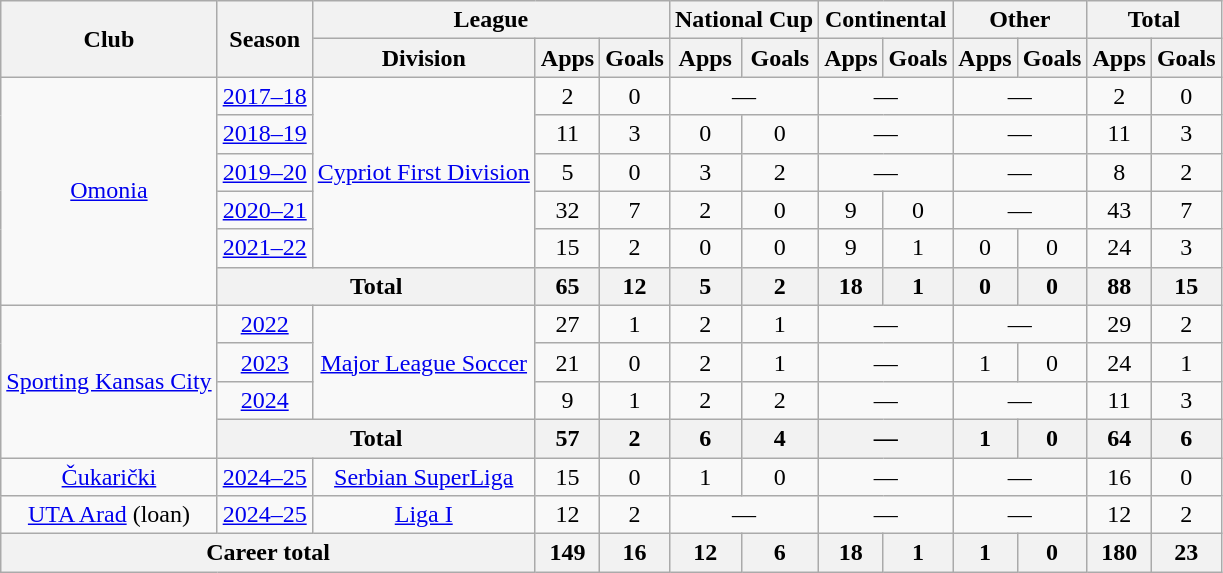<table class="wikitable" style="text-align:center">
<tr>
<th rowspan="2">Club</th>
<th rowspan="2">Season</th>
<th colspan="3">League</th>
<th colspan="2">National Cup</th>
<th colspan="2">Continental</th>
<th colspan="2">Other</th>
<th colspan="2">Total</th>
</tr>
<tr>
<th>Division</th>
<th>Apps</th>
<th>Goals</th>
<th>Apps</th>
<th>Goals</th>
<th>Apps</th>
<th>Goals</th>
<th>Apps</th>
<th>Goals</th>
<th>Apps</th>
<th>Goals</th>
</tr>
<tr>
<td rowspan=6><a href='#'>Omonia</a></td>
<td><a href='#'>2017–18</a></td>
<td rowspan=5><a href='#'>Cypriot First Division</a></td>
<td>2</td>
<td>0</td>
<td colspan=2>—</td>
<td colspan=2>—</td>
<td colspan=2>—</td>
<td>2</td>
<td>0</td>
</tr>
<tr>
<td><a href='#'>2018–19</a></td>
<td>11</td>
<td>3</td>
<td>0</td>
<td>0</td>
<td colspan=2>—</td>
<td colspan=2>—</td>
<td>11</td>
<td>3</td>
</tr>
<tr>
<td><a href='#'>2019–20</a></td>
<td>5</td>
<td>0</td>
<td>3</td>
<td>2</td>
<td colspan=2>—</td>
<td colspan=2>—</td>
<td>8</td>
<td>2</td>
</tr>
<tr>
<td><a href='#'>2020–21</a></td>
<td>32</td>
<td>7</td>
<td>2</td>
<td>0</td>
<td>9</td>
<td>0</td>
<td colspan=2>—</td>
<td>43</td>
<td>7</td>
</tr>
<tr>
<td><a href='#'>2021–22</a></td>
<td>15</td>
<td>2</td>
<td>0</td>
<td>0</td>
<td>9</td>
<td>1</td>
<td>0</td>
<td>0</td>
<td>24</td>
<td>3</td>
</tr>
<tr>
<th colspan="2">Total</th>
<th>65</th>
<th>12</th>
<th>5</th>
<th>2</th>
<th>18</th>
<th>1</th>
<th>0</th>
<th>0</th>
<th>88</th>
<th>15</th>
</tr>
<tr>
<td rowspan=4><a href='#'>Sporting Kansas City</a></td>
<td><a href='#'>2022</a></td>
<td rowspan=3><a href='#'>Major League Soccer</a></td>
<td>27</td>
<td>1</td>
<td>2</td>
<td>1</td>
<td colspan=2>—</td>
<td colspan=2>—</td>
<td>29</td>
<td>2</td>
</tr>
<tr>
<td><a href='#'>2023</a></td>
<td>21</td>
<td>0</td>
<td>2</td>
<td>1</td>
<td colspan=2>—</td>
<td>1</td>
<td>0</td>
<td>24</td>
<td>1</td>
</tr>
<tr>
<td><a href='#'>2024</a></td>
<td>9</td>
<td>1</td>
<td>2</td>
<td>2</td>
<td colspan=2>—</td>
<td colspan=2>—</td>
<td>11</td>
<td>3</td>
</tr>
<tr>
<th colspan="2">Total</th>
<th>57</th>
<th>2</th>
<th>6</th>
<th>4</th>
<th colspan=2>—</th>
<th>1</th>
<th>0</th>
<th>64</th>
<th>6</th>
</tr>
<tr>
<td rowspan=1><a href='#'>Čukarički</a></td>
<td><a href='#'>2024–25</a></td>
<td rowspan=1><a href='#'>Serbian SuperLiga</a></td>
<td>15</td>
<td>0</td>
<td>1</td>
<td>0</td>
<td colspan=2>—</td>
<td colspan=2>—</td>
<td>16</td>
<td>0</td>
</tr>
<tr>
<td rowspan=1><a href='#'>UTA Arad</a> (loan)</td>
<td><a href='#'>2024–25</a></td>
<td rowspan=1><a href='#'>Liga I</a></td>
<td>12</td>
<td>2</td>
<td colspan=2>—</td>
<td colspan=2>—</td>
<td colspan=2>—</td>
<td>12</td>
<td>2</td>
</tr>
<tr>
<th colspan="3">Career total</th>
<th>149</th>
<th>16</th>
<th>12</th>
<th>6</th>
<th>18</th>
<th>1</th>
<th>1</th>
<th>0</th>
<th>180</th>
<th>23</th>
</tr>
</table>
